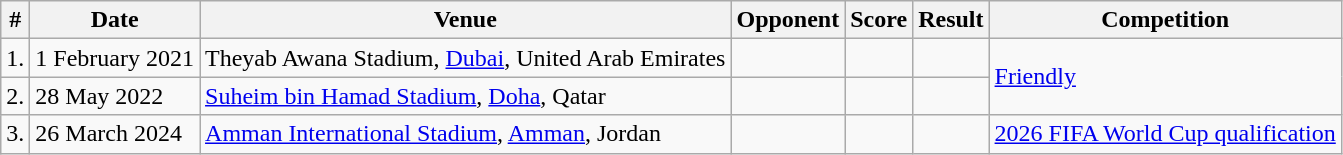<table class="wikitable">
<tr>
<th>#</th>
<th>Date</th>
<th>Venue</th>
<th>Opponent</th>
<th>Score</th>
<th>Result</th>
<th>Competition</th>
</tr>
<tr>
<td>1.</td>
<td>1 February 2021</td>
<td>Theyab Awana Stadium, <a href='#'>Dubai</a>, United Arab Emirates</td>
<td></td>
<td></td>
<td></td>
<td rowspan=2><a href='#'>Friendly</a></td>
</tr>
<tr>
<td>2.</td>
<td>28 May 2022</td>
<td><a href='#'>Suheim bin Hamad Stadium</a>, <a href='#'>Doha</a>, Qatar</td>
<td></td>
<td></td>
<td></td>
</tr>
<tr>
<td>3.</td>
<td>26 March 2024</td>
<td><a href='#'>Amman International Stadium</a>, <a href='#'>Amman</a>, Jordan</td>
<td></td>
<td></td>
<td></td>
<td><a href='#'>2026 FIFA World Cup qualification</a></td>
</tr>
</table>
